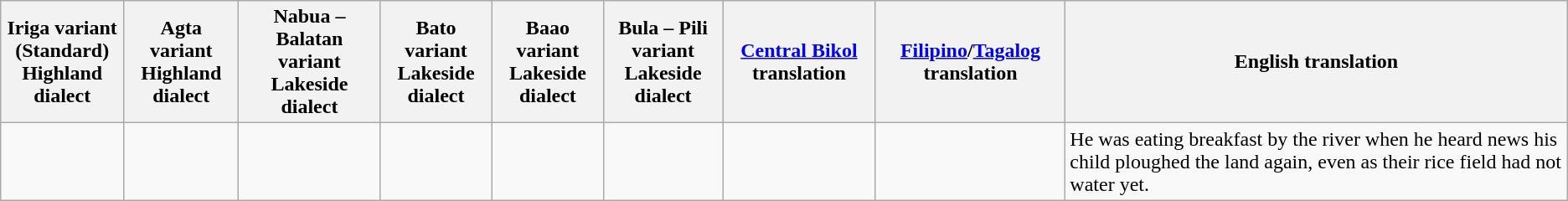<table class="wikitable">
<tr>
<th>Iriga variant<br>(Standard)<br>Highland dialect</th>
<th>Agta variant<br>Highland dialect</th>
<th>Nabua – Balatan variant<br>Lakeside dialect</th>
<th>Bato variant<br>Lakeside dialect</th>
<th>Baao variant<br>Lakeside dialect</th>
<th>Bula – Pili variant<br>Lakeside dialect</th>
<th><a href='#'>Central Bikol</a> translation</th>
<th><a href='#'>Filipino</a>/<a href='#'>Tagalog</a> translation</th>
<th>English translation</th>
</tr>
<tr>
<td></td>
<td></td>
<td></td>
<td></td>
<td></td>
<td></td>
<td></td>
<td></td>
<td>He was eating breakfast by the river when he heard news his child ploughed the land again, even as their rice field had not water yet.</td>
</tr>
</table>
